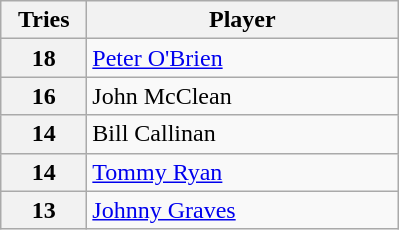<table class="wikitable" style="text-align:left;">
<tr>
<th width=50>Tries</th>
<th width=200>Player</th>
</tr>
<tr>
<th>18</th>
<td> <a href='#'>Peter O'Brien</a></td>
</tr>
<tr>
<th>16</th>
<td> John McClean</td>
</tr>
<tr>
<th>14</th>
<td> Bill Callinan</td>
</tr>
<tr>
<th>14</th>
<td> <a href='#'>Tommy Ryan</a></td>
</tr>
<tr>
<th>13</th>
<td> <a href='#'>Johnny Graves</a></td>
</tr>
</table>
